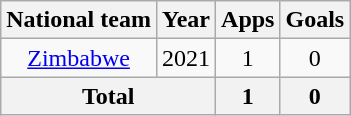<table class="wikitable" style="text-align:center">
<tr>
<th>National team</th>
<th>Year</th>
<th>Apps</th>
<th>Goals</th>
</tr>
<tr>
<td rowspan="1"><a href='#'>Zimbabwe</a></td>
<td>2021</td>
<td>1</td>
<td>0</td>
</tr>
<tr>
<th colspan="2">Total</th>
<th>1</th>
<th>0</th>
</tr>
</table>
